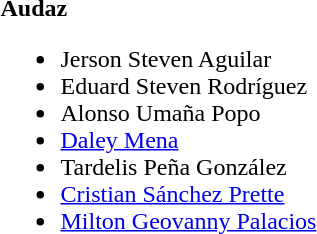<table>
<tr>
<td><strong>Audaz</strong><br><ul><li> Jerson Steven Aguilar </li><li> Eduard Steven Rodríguez </li><li> Alonso Umaña Popo </li><li> <a href='#'>Daley Mena</a></li><li> Tardelis Peña González</li><li> <a href='#'>Cristian Sánchez Prette</a> </li><li> <a href='#'>Milton Geovanny Palacios</a></li></ul></td>
</tr>
</table>
